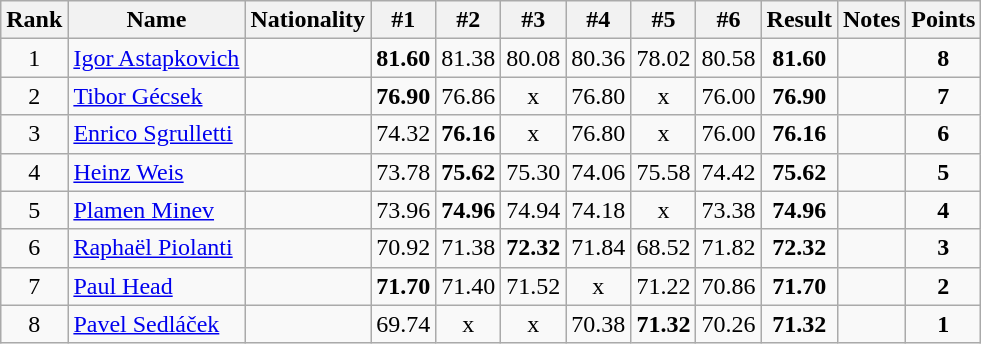<table class="wikitable sortable" style="text-align:center">
<tr>
<th>Rank</th>
<th>Name</th>
<th>Nationality</th>
<th>#1</th>
<th>#2</th>
<th>#3</th>
<th>#4</th>
<th>#5</th>
<th>#6</th>
<th>Result</th>
<th>Notes</th>
<th>Points</th>
</tr>
<tr>
<td>1</td>
<td align=left><a href='#'>Igor Astapkovich</a></td>
<td align=left></td>
<td><strong>81.60</strong></td>
<td>81.38</td>
<td>80.08</td>
<td>80.36</td>
<td>78.02</td>
<td>80.58</td>
<td><strong>81.60</strong></td>
<td></td>
<td><strong>8</strong></td>
</tr>
<tr>
<td>2</td>
<td align=left><a href='#'>Tibor Gécsek</a></td>
<td align=left></td>
<td><strong>76.90</strong></td>
<td>76.86</td>
<td>x</td>
<td>76.80</td>
<td>x</td>
<td>76.00</td>
<td><strong>76.90</strong></td>
<td></td>
<td><strong>7</strong></td>
</tr>
<tr>
<td>3</td>
<td align=left><a href='#'>Enrico Sgrulletti</a></td>
<td align=left></td>
<td>74.32</td>
<td><strong>76.16</strong></td>
<td>x</td>
<td>76.80</td>
<td>x</td>
<td>76.00</td>
<td><strong>76.16</strong></td>
<td></td>
<td><strong>6</strong></td>
</tr>
<tr>
<td>4</td>
<td align=left><a href='#'>Heinz Weis</a></td>
<td align=left></td>
<td>73.78</td>
<td><strong>75.62</strong></td>
<td>75.30</td>
<td>74.06</td>
<td>75.58</td>
<td>74.42</td>
<td><strong>75.62</strong></td>
<td></td>
<td><strong>5</strong></td>
</tr>
<tr>
<td>5</td>
<td align=left><a href='#'>Plamen Minev</a></td>
<td align=left></td>
<td>73.96</td>
<td><strong>74.96</strong></td>
<td>74.94</td>
<td>74.18</td>
<td>x</td>
<td>73.38</td>
<td><strong>74.96</strong></td>
<td></td>
<td><strong>4</strong></td>
</tr>
<tr>
<td>6</td>
<td align=left><a href='#'>Raphaël Piolanti</a></td>
<td align=left></td>
<td>70.92</td>
<td>71.38</td>
<td><strong>72.32</strong></td>
<td>71.84</td>
<td>68.52</td>
<td>71.82</td>
<td><strong>72.32</strong></td>
<td></td>
<td><strong>3</strong></td>
</tr>
<tr>
<td>7</td>
<td align=left><a href='#'>Paul Head</a></td>
<td align=left></td>
<td><strong>71.70</strong></td>
<td>71.40</td>
<td>71.52</td>
<td>x</td>
<td>71.22</td>
<td>70.86</td>
<td><strong>71.70</strong></td>
<td></td>
<td><strong>2</strong></td>
</tr>
<tr>
<td>8</td>
<td align=left><a href='#'>Pavel Sedláček</a></td>
<td align=left></td>
<td>69.74</td>
<td>x</td>
<td>x</td>
<td>70.38</td>
<td><strong>71.32</strong></td>
<td>70.26</td>
<td><strong>71.32</strong></td>
<td></td>
<td><strong>1</strong></td>
</tr>
</table>
